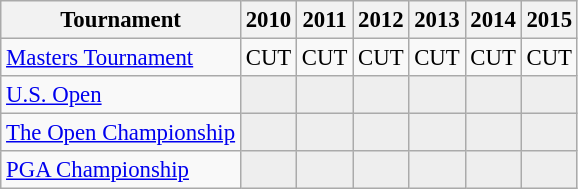<table class="wikitable" style="font-size:95%;text-align:center;">
<tr>
<th>Tournament</th>
<th>2010</th>
<th>2011</th>
<th>2012</th>
<th>2013</th>
<th>2014</th>
<th>2015</th>
</tr>
<tr>
<td align=left><a href='#'>Masters Tournament</a></td>
<td>CUT</td>
<td>CUT</td>
<td>CUT</td>
<td>CUT</td>
<td>CUT</td>
<td>CUT</td>
</tr>
<tr>
<td align=left><a href='#'>U.S. Open</a></td>
<td style="background:#eee;"></td>
<td style="background:#eee;"></td>
<td style="background:#eee;"></td>
<td style="background:#eee;"></td>
<td style="background:#eee;"></td>
<td style="background:#eee;"></td>
</tr>
<tr>
<td align=left><a href='#'>The Open Championship</a></td>
<td style="background:#eee;"></td>
<td style="background:#eee;"></td>
<td style="background:#eee;"></td>
<td style="background:#eee;"></td>
<td style="background:#eee;"></td>
<td style="background:#eee;"></td>
</tr>
<tr>
<td align=left><a href='#'>PGA Championship</a></td>
<td style="background:#eee;"></td>
<td style="background:#eee;"></td>
<td style="background:#eee;"></td>
<td style="background:#eee;"></td>
<td style="background:#eee;"></td>
<td style="background:#eee;"></td>
</tr>
</table>
